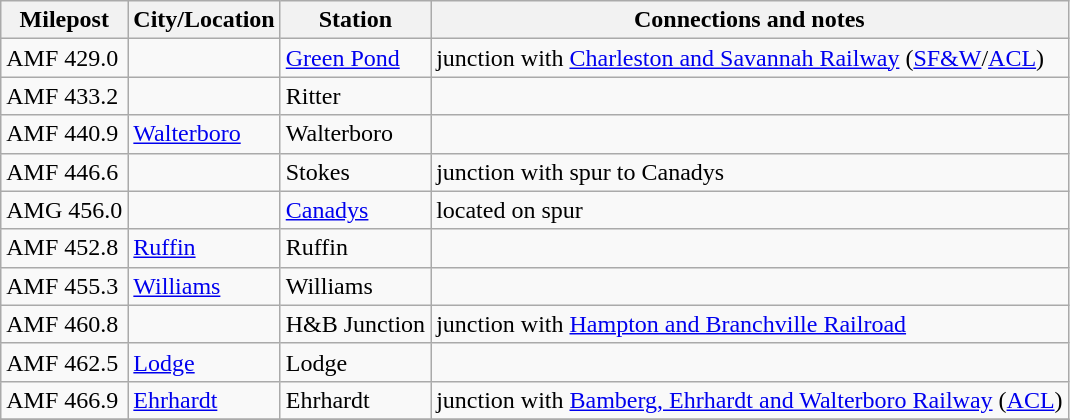<table class="wikitable">
<tr>
<th>Milepost</th>
<th>City/Location</th>
<th>Station</th>
<th>Connections and notes</th>
</tr>
<tr>
<td>AMF 429.0</td>
<td></td>
<td><a href='#'>Green Pond</a></td>
<td>junction with <a href='#'>Charleston and Savannah Railway</a> (<a href='#'>SF&W</a>/<a href='#'>ACL</a>)</td>
</tr>
<tr>
<td>AMF 433.2</td>
<td></td>
<td>Ritter</td>
<td></td>
</tr>
<tr>
<td>AMF 440.9</td>
<td><a href='#'>Walterboro</a></td>
<td>Walterboro</td>
<td></td>
</tr>
<tr>
<td>AMF 446.6</td>
<td></td>
<td>Stokes</td>
<td>junction with spur to Canadys</td>
</tr>
<tr>
<td>AMG 456.0</td>
<td></td>
<td><a href='#'>Canadys</a></td>
<td>located on spur</td>
</tr>
<tr>
<td>AMF 452.8</td>
<td><a href='#'>Ruffin</a></td>
<td>Ruffin</td>
<td></td>
</tr>
<tr>
<td>AMF 455.3</td>
<td><a href='#'>Williams</a></td>
<td>Williams</td>
<td></td>
</tr>
<tr>
<td>AMF 460.8</td>
<td></td>
<td>H&B Junction</td>
<td>junction with <a href='#'>Hampton and Branchville Railroad</a></td>
</tr>
<tr>
<td>AMF 462.5</td>
<td><a href='#'>Lodge</a></td>
<td>Lodge</td>
<td></td>
</tr>
<tr>
<td>AMF 466.9</td>
<td><a href='#'>Ehrhardt</a></td>
<td>Ehrhardt</td>
<td>junction with <a href='#'>Bamberg, Ehrhardt and Walterboro Railway</a> (<a href='#'>ACL</a>)</td>
</tr>
<tr>
</tr>
</table>
